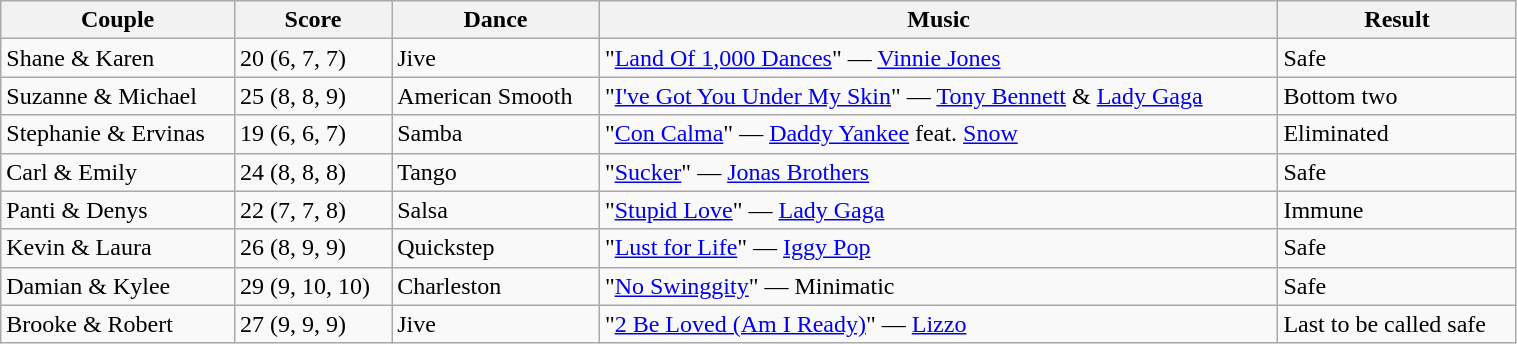<table class="wikitable" style="width:80%;">
<tr>
<th>Couple</th>
<th>Score</th>
<th>Dance</th>
<th>Music</th>
<th>Result</th>
</tr>
<tr>
<td>Shane & Karen</td>
<td>20 (6, 7, 7)</td>
<td>Jive</td>
<td>"<a href='#'>Land Of 1,000 Dances</a>" — <a href='#'>Vinnie Jones</a></td>
<td>Safe</td>
</tr>
<tr>
<td>Suzanne & Michael</td>
<td>25 (8, 8, 9)</td>
<td>American Smooth</td>
<td>"<a href='#'>I've Got You Under My Skin</a>" — <a href='#'>Tony Bennett</a> & <a href='#'>Lady Gaga</a></td>
<td>Bottom two</td>
</tr>
<tr>
<td>Stephanie & Ervinas</td>
<td>19 (6, 6, 7)</td>
<td>Samba</td>
<td>"<a href='#'>Con Calma</a>" — <a href='#'>Daddy Yankee</a> feat. <a href='#'>Snow</a></td>
<td>Eliminated</td>
</tr>
<tr>
<td>Carl & Emily</td>
<td>24 (8, 8, 8)</td>
<td>Tango</td>
<td>"<a href='#'>Sucker</a>" — <a href='#'>Jonas Brothers</a></td>
<td>Safe</td>
</tr>
<tr>
<td>Panti & Denys</td>
<td>22 (7, 7, 8)</td>
<td>Salsa</td>
<td>"<a href='#'>Stupid Love</a>" — <a href='#'>Lady Gaga</a></td>
<td>Immune</td>
</tr>
<tr>
<td>Kevin & Laura</td>
<td>26 (8, 9, 9)</td>
<td>Quickstep</td>
<td>"<a href='#'>Lust for Life</a>" — <a href='#'>Iggy Pop</a></td>
<td>Safe</td>
</tr>
<tr>
<td>Damian & Kylee</td>
<td>29 (9, 10, 10)</td>
<td>Charleston</td>
<td>"<a href='#'>No Swinggity</a>" — Minimatic</td>
<td>Safe</td>
</tr>
<tr>
<td>Brooke & Robert</td>
<td>27 (9, 9, 9)</td>
<td>Jive</td>
<td>"<a href='#'>2 Be Loved (Am I Ready)</a>" — <a href='#'>Lizzo</a></td>
<td>Last to be called safe</td>
</tr>
</table>
